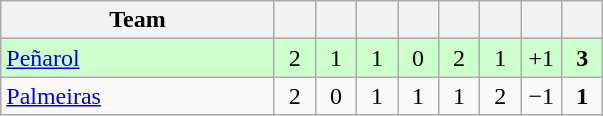<table class="wikitable" style="text-align: center;">
<tr>
<th width=175>Team</th>
<th width=20></th>
<th width=20></th>
<th width=20></th>
<th width=20></th>
<th width=20></th>
<th width=20></th>
<th width=20></th>
<th width=20></th>
</tr>
<tr bgcolor=#CCFFCC>
<td align=left> <a href='#'>Peñarol</a></td>
<td>2</td>
<td>1</td>
<td>1</td>
<td>0</td>
<td>2</td>
<td>1</td>
<td>+1</td>
<td><strong>3</strong></td>
</tr>
<tr>
<td align=left> <a href='#'>Palmeiras</a></td>
<td>2</td>
<td>0</td>
<td>1</td>
<td>1</td>
<td>1</td>
<td>2</td>
<td>−1</td>
<td><strong>1</strong></td>
</tr>
</table>
